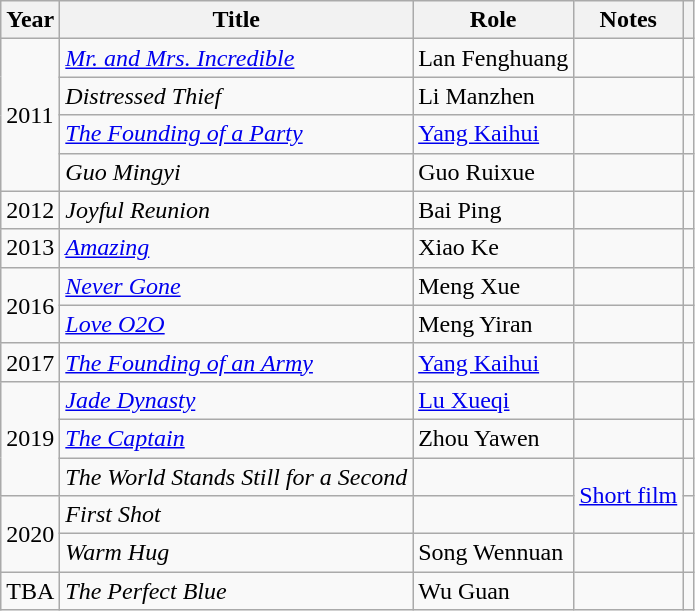<table class="wikitable sortable">
<tr>
<th scope="col">Year</th>
<th scope="col">Title</th>
<th scope="col">Role</th>
<th scope="col" class="unsortable">Notes</th>
<th scope="col" class="unsortable"></th>
</tr>
<tr>
<td rowspan="4">2011</td>
<td><em><a href='#'>Mr. and Mrs. Incredible</a></em></td>
<td>Lan Fenghuang</td>
<td></td>
<td></td>
</tr>
<tr>
<td><em>Distressed Thief</em></td>
<td>Li Manzhen</td>
<td></td>
<td></td>
</tr>
<tr>
<td><em><a href='#'>The Founding of a Party</a></em></td>
<td><a href='#'>Yang Kaihui</a></td>
<td></td>
<td></td>
</tr>
<tr>
<td><em>Guo Mingyi</em></td>
<td>Guo Ruixue</td>
<td></td>
<td></td>
</tr>
<tr>
<td>2012</td>
<td><em>Joyful Reunion</em></td>
<td>Bai Ping</td>
<td></td>
<td></td>
</tr>
<tr>
<td>2013</td>
<td><em><a href='#'>Amazing</a></em></td>
<td>Xiao Ke</td>
<td></td>
<td></td>
</tr>
<tr>
<td rowspan="2">2016</td>
<td><em><a href='#'>Never Gone</a></em></td>
<td>Meng Xue</td>
<td></td>
<td></td>
</tr>
<tr>
<td><em><a href='#'>Love O2O</a></em></td>
<td>Meng Yiran</td>
<td></td>
<td></td>
</tr>
<tr>
<td>2017</td>
<td><em><a href='#'>The Founding of an Army</a></em></td>
<td><a href='#'>Yang Kaihui</a></td>
<td></td>
<td></td>
</tr>
<tr>
<td rowspan=3>2019</td>
<td><em><a href='#'>Jade Dynasty</a></em></td>
<td><a href='#'>Lu Xueqi</a></td>
<td></td>
<td></td>
</tr>
<tr>
<td><em><a href='#'>The Captain</a></em></td>
<td>Zhou Yawen</td>
<td></td>
<td></td>
</tr>
<tr>
<td><em>The World Stands Still for a Second</em></td>
<td></td>
<td rowspan="2"><a href='#'>Short film</a></td>
<td></td>
</tr>
<tr>
<td rowspan=2>2020</td>
<td><em>First Shot</em></td>
<td></td>
<td></td>
</tr>
<tr>
<td><em>Warm Hug</em></td>
<td>Song Wennuan</td>
<td></td>
<td></td>
</tr>
<tr>
<td rowspan=1>TBA</td>
<td><em>The Perfect Blue</em></td>
<td>Wu Guan</td>
<td></td>
<td></td>
</tr>
</table>
